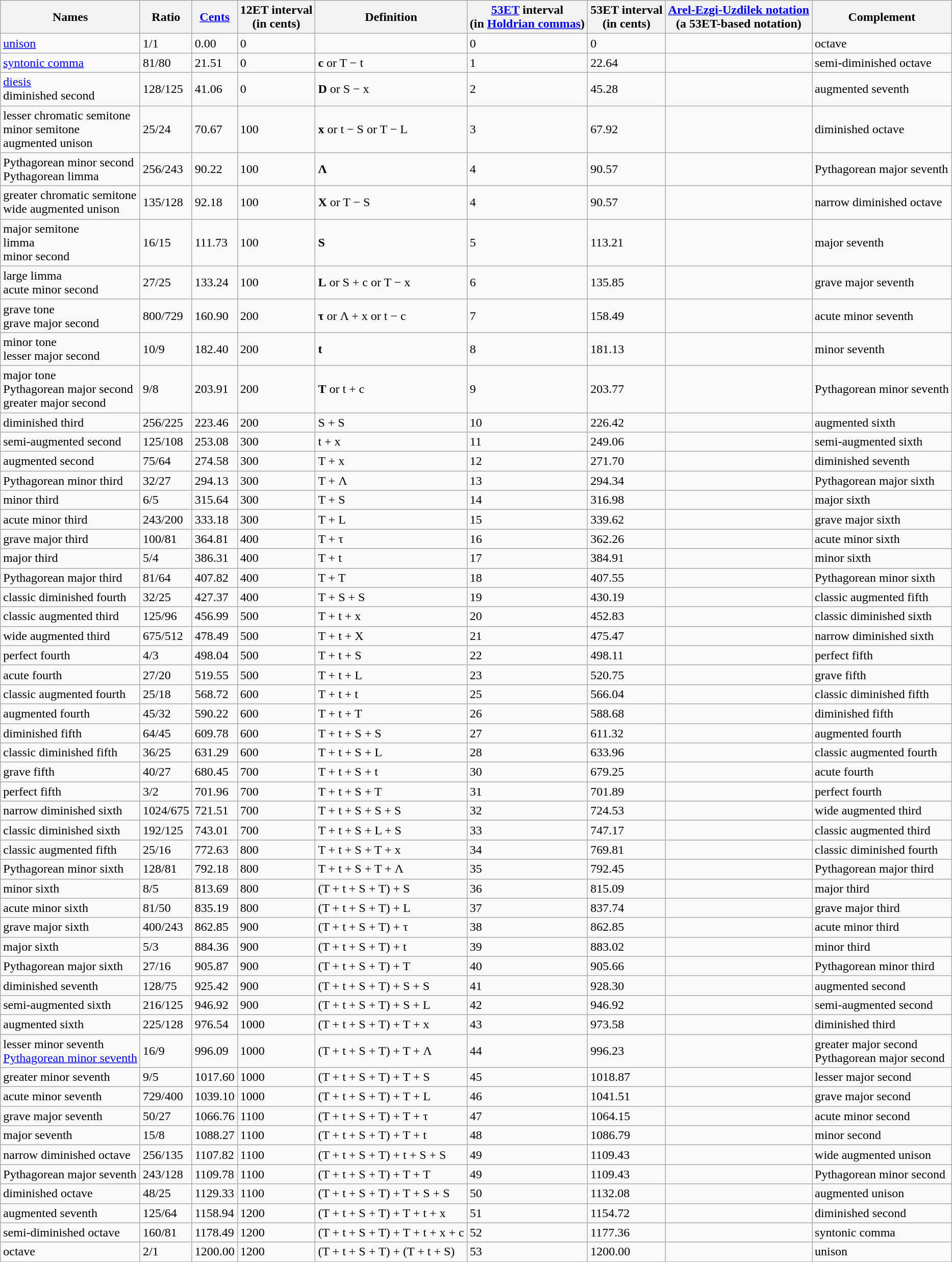<table class="sortable wikitable">
<tr>
<th>Names</th>
<th>Ratio</th>
<th><a href='#'>Cents</a></th>
<th>12ET interval<br>(in cents)</th>
<th>Definition</th>
<th><a href='#'>53ET</a> interval<br>(in <a href='#'>Holdrian commas</a>)</th>
<th>53ET interval<br>(in cents)</th>
<th><a href='#'>Arel-Ezgi-Uzdilek notation</a><br>(a 53ET-based notation)</th>
<th>Complement</th>
</tr>
<tr>
<td><a href='#'>unison</a></td>
<td>1/1</td>
<td>0.00</td>
<td>0</td>
<td></td>
<td>0</td>
<td>0</td>
<td></td>
<td>octave</td>
</tr>
<tr>
<td><a href='#'>syntonic comma</a></td>
<td>81/80</td>
<td>21.51</td>
<td>0</td>
<td><strong>c</strong> or T − t</td>
<td>1</td>
<td>22.64</td>
<td></td>
<td>semi-diminished octave</td>
</tr>
<tr>
<td><a href='#'>diesis</a><br>diminished second</td>
<td>128/125</td>
<td>41.06</td>
<td>0</td>
<td><strong>D</strong> or S − x</td>
<td>2</td>
<td>45.28</td>
<td></td>
<td>augmented seventh</td>
</tr>
<tr>
<td>lesser chromatic semitone<br>minor semitone<br>augmented unison</td>
<td>25/24</td>
<td>70.67</td>
<td>100</td>
<td><strong>x</strong> or t − S or T − L</td>
<td>3</td>
<td>67.92</td>
<td></td>
<td>diminished octave</td>
</tr>
<tr>
<td>Pythagorean minor second<br>Pythagorean limma</td>
<td>256/243</td>
<td>90.22</td>
<td>100</td>
<td><strong>Λ</strong></td>
<td>4</td>
<td>90.57</td>
<td></td>
<td>Pythagorean major seventh</td>
</tr>
<tr>
<td>greater chromatic semitone<br>wide augmented unison</td>
<td>135/128</td>
<td>92.18</td>
<td>100</td>
<td><strong>X</strong> or T − S</td>
<td>4</td>
<td>90.57</td>
<td></td>
<td>narrow diminished octave</td>
</tr>
<tr>
<td>major semitone<br>limma<br>minor second</td>
<td>16/15</td>
<td>111.73</td>
<td>100</td>
<td><strong>S</strong></td>
<td>5</td>
<td>113.21</td>
<td></td>
<td>major seventh</td>
</tr>
<tr>
<td>large limma<br>acute minor second</td>
<td>27/25</td>
<td>133.24</td>
<td>100</td>
<td><strong>L</strong> or S + c or T − x</td>
<td>6</td>
<td>135.85</td>
<td></td>
<td>grave major seventh</td>
</tr>
<tr>
<td>grave tone<br>grave major second</td>
<td>800/729</td>
<td>160.90</td>
<td>200</td>
<td><strong>τ</strong> or Λ + x or t − c</td>
<td>7</td>
<td>158.49</td>
<td></td>
<td>acute minor seventh</td>
</tr>
<tr>
<td>minor tone<br>lesser major second</td>
<td>10/9</td>
<td>182.40</td>
<td>200</td>
<td><strong>t</strong></td>
<td>8</td>
<td>181.13</td>
<td></td>
<td>minor seventh</td>
</tr>
<tr>
<td>major tone<br>Pythagorean major second<br>greater major second</td>
<td>9/8</td>
<td>203.91</td>
<td>200</td>
<td><strong>T</strong> or t + c</td>
<td>9</td>
<td>203.77</td>
<td></td>
<td>Pythagorean minor seventh</td>
</tr>
<tr>
<td>diminished third</td>
<td>256/225</td>
<td>223.46</td>
<td>200</td>
<td>S + S</td>
<td>10</td>
<td>226.42</td>
<td></td>
<td>augmented sixth</td>
</tr>
<tr>
<td>semi-augmented second</td>
<td>125/108</td>
<td>253.08</td>
<td>300</td>
<td>t + x</td>
<td>11</td>
<td>249.06</td>
<td></td>
<td>semi-augmented sixth</td>
</tr>
<tr>
<td>augmented second</td>
<td>75/64</td>
<td>274.58</td>
<td>300</td>
<td>T + x</td>
<td>12</td>
<td>271.70</td>
<td></td>
<td>diminished seventh</td>
</tr>
<tr>
<td>Pythagorean minor third</td>
<td>32/27</td>
<td>294.13</td>
<td>300</td>
<td>T + Λ</td>
<td>13</td>
<td>294.34</td>
<td></td>
<td>Pythagorean major sixth</td>
</tr>
<tr>
<td>minor third</td>
<td>6/5</td>
<td>315.64</td>
<td>300</td>
<td>T + S</td>
<td>14</td>
<td>316.98</td>
<td></td>
<td>major sixth</td>
</tr>
<tr>
<td>acute minor third</td>
<td>243/200</td>
<td>333.18</td>
<td>300</td>
<td>T + L</td>
<td>15</td>
<td>339.62</td>
<td></td>
<td>grave major sixth</td>
</tr>
<tr>
<td>grave major third</td>
<td>100/81</td>
<td>364.81</td>
<td>400</td>
<td>T + τ</td>
<td>16</td>
<td>362.26</td>
<td></td>
<td>acute minor sixth</td>
</tr>
<tr>
<td>major third</td>
<td>5/4</td>
<td>386.31</td>
<td>400</td>
<td>T + t</td>
<td>17</td>
<td>384.91</td>
<td></td>
<td>minor sixth</td>
</tr>
<tr>
<td>Pythagorean major third</td>
<td>81/64</td>
<td>407.82</td>
<td>400</td>
<td>T + T</td>
<td>18</td>
<td>407.55</td>
<td></td>
<td>Pythagorean minor sixth</td>
</tr>
<tr>
<td>classic diminished fourth</td>
<td>32/25</td>
<td>427.37</td>
<td>400</td>
<td>T + S + S</td>
<td>19</td>
<td>430.19</td>
<td></td>
<td>classic augmented fifth</td>
</tr>
<tr>
<td>classic augmented third</td>
<td>125/96</td>
<td>456.99</td>
<td>500</td>
<td>T + t + x</td>
<td>20</td>
<td>452.83</td>
<td></td>
<td>classic diminished sixth</td>
</tr>
<tr>
<td>wide augmented third</td>
<td>675/512</td>
<td>478.49</td>
<td>500</td>
<td>T + t + X</td>
<td>21</td>
<td>475.47</td>
<td></td>
<td>narrow diminished sixth</td>
</tr>
<tr>
<td>perfect fourth</td>
<td>4/3</td>
<td>498.04</td>
<td>500</td>
<td>T + t + S</td>
<td>22</td>
<td>498.11</td>
<td></td>
<td>perfect fifth</td>
</tr>
<tr>
<td>acute fourth</td>
<td>27/20</td>
<td>519.55</td>
<td>500</td>
<td>T + t + L</td>
<td>23</td>
<td>520.75</td>
<td></td>
<td>grave fifth</td>
</tr>
<tr>
<td>classic augmented fourth</td>
<td>25/18</td>
<td>568.72</td>
<td>600</td>
<td>T + t + t</td>
<td>25</td>
<td>566.04</td>
<td></td>
<td>classic diminished fifth</td>
</tr>
<tr>
<td>augmented fourth</td>
<td>45/32</td>
<td>590.22</td>
<td>600</td>
<td>T + t + T</td>
<td>26</td>
<td>588.68</td>
<td></td>
<td>diminished fifth</td>
</tr>
<tr>
<td>diminished fifth</td>
<td>64/45</td>
<td>609.78</td>
<td>600</td>
<td>T + t + S + S</td>
<td>27</td>
<td>611.32</td>
<td></td>
<td>augmented fourth</td>
</tr>
<tr>
<td>classic diminished fifth</td>
<td>36/25</td>
<td>631.29</td>
<td>600</td>
<td>T + t + S + L</td>
<td>28</td>
<td>633.96</td>
<td></td>
<td>classic augmented fourth</td>
</tr>
<tr>
<td>grave fifth</td>
<td>40/27</td>
<td>680.45</td>
<td>700</td>
<td>T + t + S + t</td>
<td>30</td>
<td>679.25</td>
<td></td>
<td>acute fourth</td>
</tr>
<tr>
<td>perfect fifth</td>
<td>3/2</td>
<td>701.96</td>
<td>700</td>
<td>T + t + S + T</td>
<td>31</td>
<td>701.89</td>
<td></td>
<td>perfect fourth</td>
</tr>
<tr>
<td>narrow diminished sixth</td>
<td>1024/675</td>
<td>721.51</td>
<td>700</td>
<td>T + t + S + S + S</td>
<td>32</td>
<td>724.53</td>
<td></td>
<td>wide augmented third</td>
</tr>
<tr>
<td>classic diminished sixth</td>
<td>192/125</td>
<td>743.01</td>
<td>700</td>
<td>T + t + S + L + S</td>
<td>33</td>
<td>747.17</td>
<td></td>
<td>classic augmented third</td>
</tr>
<tr>
<td>classic augmented fifth</td>
<td>25/16</td>
<td>772.63</td>
<td>800</td>
<td>T + t + S + T + x</td>
<td>34</td>
<td>769.81</td>
<td></td>
<td>classic diminished fourth</td>
</tr>
<tr>
<td>Pythagorean minor sixth</td>
<td>128/81</td>
<td>792.18</td>
<td>800</td>
<td>T + t + S + T + Λ</td>
<td>35</td>
<td>792.45</td>
<td></td>
<td>Pythagorean major third</td>
</tr>
<tr>
<td>minor sixth</td>
<td>8/5</td>
<td>813.69</td>
<td>800</td>
<td>(T + t + S + T) + S</td>
<td>36</td>
<td>815.09</td>
<td></td>
<td>major third</td>
</tr>
<tr>
<td>acute minor sixth</td>
<td>81/50</td>
<td>835.19</td>
<td>800</td>
<td>(T + t + S + T) + L</td>
<td>37</td>
<td>837.74</td>
<td></td>
<td>grave major third</td>
</tr>
<tr>
<td>grave major sixth</td>
<td>400/243</td>
<td>862.85</td>
<td>900</td>
<td>(T + t + S + T) + τ</td>
<td>38</td>
<td>862.85</td>
<td></td>
<td>acute minor third</td>
</tr>
<tr>
<td>major sixth</td>
<td>5/3</td>
<td>884.36</td>
<td>900</td>
<td>(T + t + S + T) + t</td>
<td>39</td>
<td>883.02</td>
<td></td>
<td>minor third</td>
</tr>
<tr>
<td>Pythagorean major sixth</td>
<td>27/16</td>
<td>905.87</td>
<td>900</td>
<td>(T + t + S + T) + T</td>
<td>40</td>
<td>905.66</td>
<td></td>
<td>Pythagorean minor third</td>
</tr>
<tr>
<td>diminished seventh</td>
<td>128/75</td>
<td>925.42</td>
<td>900</td>
<td>(T + t + S + T) + S + S</td>
<td>41</td>
<td>928.30</td>
<td></td>
<td>augmented second</td>
</tr>
<tr>
<td>semi-augmented sixth</td>
<td>216/125</td>
<td>946.92</td>
<td>900</td>
<td>(T + t + S + T) + S + L</td>
<td>42</td>
<td>946.92</td>
<td></td>
<td>semi-augmented second</td>
</tr>
<tr>
<td>augmented sixth</td>
<td>225/128</td>
<td>976.54</td>
<td>1000</td>
<td>(T + t + S + T) + T + x</td>
<td>43</td>
<td>973.58</td>
<td></td>
<td>diminished third</td>
</tr>
<tr>
<td>lesser minor seventh<br><a href='#'>Pythagorean minor seventh</a></td>
<td>16/9</td>
<td>996.09</td>
<td>1000</td>
<td>(T + t + S + T) + T + Λ</td>
<td>44</td>
<td>996.23</td>
<td></td>
<td>greater major second <br>Pythagorean major second</td>
</tr>
<tr>
<td>greater minor seventh</td>
<td>9/5</td>
<td>1017.60</td>
<td>1000</td>
<td>(T + t + S + T) + T + S</td>
<td>45</td>
<td>1018.87</td>
<td></td>
<td>lesser major second</td>
</tr>
<tr>
<td>acute minor seventh</td>
<td>729/400</td>
<td>1039.10</td>
<td>1000</td>
<td>(T + t + S + T) + T + L</td>
<td>46</td>
<td>1041.51</td>
<td></td>
<td>grave major second</td>
</tr>
<tr>
<td>grave major seventh</td>
<td>50/27</td>
<td>1066.76</td>
<td>1100</td>
<td>(T + t + S + T) + T + τ</td>
<td>47</td>
<td>1064.15</td>
<td></td>
<td>acute minor second</td>
</tr>
<tr>
<td>major seventh</td>
<td>15/8</td>
<td>1088.27</td>
<td>1100</td>
<td>(T + t + S + T) + T + t</td>
<td>48</td>
<td>1086.79</td>
<td></td>
<td>minor second</td>
</tr>
<tr>
<td>narrow diminished octave</td>
<td>256/135</td>
<td>1107.82</td>
<td>1100</td>
<td>(T + t + S + T) + t + S + S</td>
<td>49</td>
<td>1109.43</td>
<td></td>
<td>wide augmented unison</td>
</tr>
<tr>
<td>Pythagorean major seventh</td>
<td>243/128</td>
<td>1109.78</td>
<td>1100</td>
<td>(T + t + S + T) + T + T</td>
<td>49</td>
<td>1109.43</td>
<td></td>
<td>Pythagorean minor second</td>
</tr>
<tr>
<td>diminished octave</td>
<td>48/25</td>
<td>1129.33</td>
<td>1100</td>
<td>(T + t + S + T) + T + S + S</td>
<td>50</td>
<td>1132.08</td>
<td></td>
<td>augmented unison</td>
</tr>
<tr>
<td>augmented seventh</td>
<td>125/64</td>
<td>1158.94</td>
<td>1200</td>
<td>(T + t + S + T) + T + t + x</td>
<td>51</td>
<td>1154.72</td>
<td></td>
<td>diminished second</td>
</tr>
<tr>
<td>semi-diminished octave</td>
<td>160/81</td>
<td>1178.49</td>
<td>1200</td>
<td>(T + t + S + T) + T + t + x + c</td>
<td>52</td>
<td>1177.36</td>
<td></td>
<td>syntonic comma</td>
</tr>
<tr>
<td>octave</td>
<td>2/1</td>
<td>1200.00</td>
<td>1200</td>
<td>(T + t + S + T) + (T + t + S)</td>
<td>53</td>
<td>1200.00</td>
<td></td>
<td>unison</td>
</tr>
</table>
